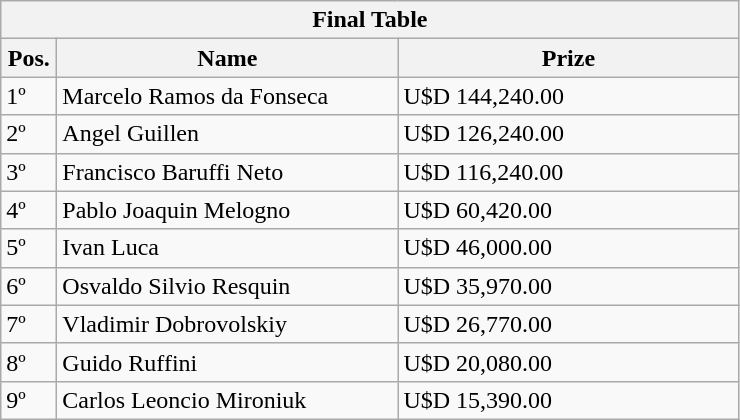<table class="wikitable">
<tr>
<th colspan="3">Final Table</th>
</tr>
<tr>
<th width="30">Pos.</th>
<th width="220">Name</th>
<th width="220">Prize</th>
</tr>
<tr>
<td>1º</td>
<td> Marcelo Ramos da Fonseca</td>
<td>U$D 144,240.00</td>
</tr>
<tr>
<td>2º</td>
<td> Angel Guillen</td>
<td>U$D 126,240.00</td>
</tr>
<tr>
<td>3º</td>
<td> Francisco Baruffi Neto</td>
<td>U$D 116,240.00</td>
</tr>
<tr>
<td>4º</td>
<td> Pablo Joaquin Melogno</td>
<td>U$D 60,420.00</td>
</tr>
<tr>
<td>5º</td>
<td> Ivan Luca</td>
<td>U$D 46,000.00</td>
</tr>
<tr>
<td>6º</td>
<td> Osvaldo Silvio Resquin</td>
<td>U$D 35,970.00</td>
</tr>
<tr>
<td>7º</td>
<td> Vladimir Dobrovolskiy</td>
<td>U$D 26,770.00</td>
</tr>
<tr>
<td>8º</td>
<td> Guido Ruffini</td>
<td>U$D 20,080.00</td>
</tr>
<tr>
<td>9º</td>
<td> Carlos Leoncio Mironiuk</td>
<td>U$D 15,390.00</td>
</tr>
</table>
